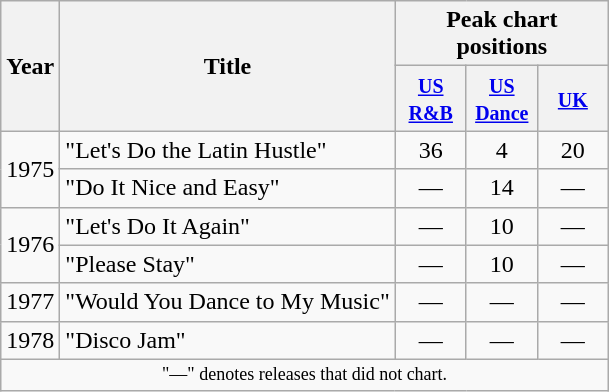<table class="wikitable">
<tr>
<th scope="col" rowspan="2">Year</th>
<th scope="col" rowspan="2">Title</th>
<th scope="col" colspan="3">Peak chart positions</th>
</tr>
<tr>
<th style="width:40px;"><small><a href='#'>US R&B</a></small><br></th>
<th style="width:40px;"><small><a href='#'>US Dance</a></small><br></th>
<th style="width:40px;"><small><a href='#'>UK</a></small><br></th>
</tr>
<tr>
<td rowspan=2>1975</td>
<td>"Let's Do the Latin Hustle"</td>
<td align=center>36</td>
<td align=center>4</td>
<td align=center>20</td>
</tr>
<tr>
<td>"Do It Nice and Easy"</td>
<td align=center>—</td>
<td align=center>14</td>
<td align=center>—</td>
</tr>
<tr>
<td rowspan=2>1976</td>
<td>"Let's Do It Again"</td>
<td align=center>—</td>
<td align=center>10</td>
<td align=center>—</td>
</tr>
<tr>
<td>"Please Stay"</td>
<td align=center>—</td>
<td align=center>10</td>
<td align=center>—</td>
</tr>
<tr>
<td>1977</td>
<td>"Would You Dance to My Music"</td>
<td align=center>—</td>
<td align=center>—</td>
<td align=center>—</td>
</tr>
<tr>
<td>1978</td>
<td>"Disco Jam"</td>
<td align=center>—</td>
<td align=center>—</td>
<td align=center>—</td>
</tr>
<tr>
<td colspan="7" style="text-align:center; font-size:9pt;">"—" denotes releases that did not chart.</td>
</tr>
</table>
